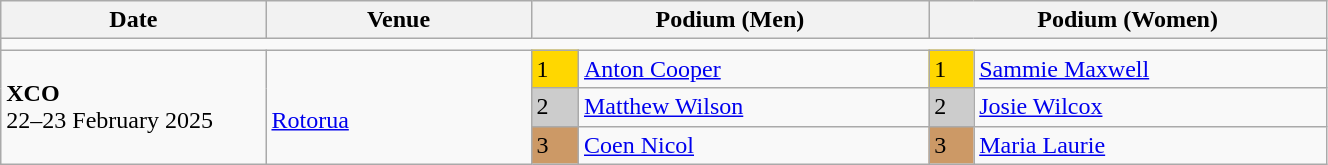<table class="wikitable" width=70%>
<tr>
<th>Date</th>
<th width=20%>Venue</th>
<th colspan=2 width=30%>Podium (Men)</th>
<th colspan=2 width=30%>Podium (Women)</th>
</tr>
<tr>
<td colspan=6></td>
</tr>
<tr>
<td rowspan=3><strong>XCO</strong> <br> 22–23 February 2025</td>
<td rowspan=3><br><a href='#'>Rotorua</a></td>
<td bgcolor=FFD700>1</td>
<td><a href='#'>Anton Cooper</a></td>
<td bgcolor=FFD700>1</td>
<td><a href='#'>Sammie Maxwell</a></td>
</tr>
<tr>
<td bgcolor=CCCCCC>2</td>
<td><a href='#'>Matthew Wilson</a></td>
<td bgcolor=CCCCCC>2</td>
<td><a href='#'>Josie Wilcox</a></td>
</tr>
<tr>
<td bgcolor=CC9966>3</td>
<td><a href='#'>Coen Nicol</a></td>
<td bgcolor=CC9966>3</td>
<td><a href='#'>Maria Laurie</a></td>
</tr>
</table>
